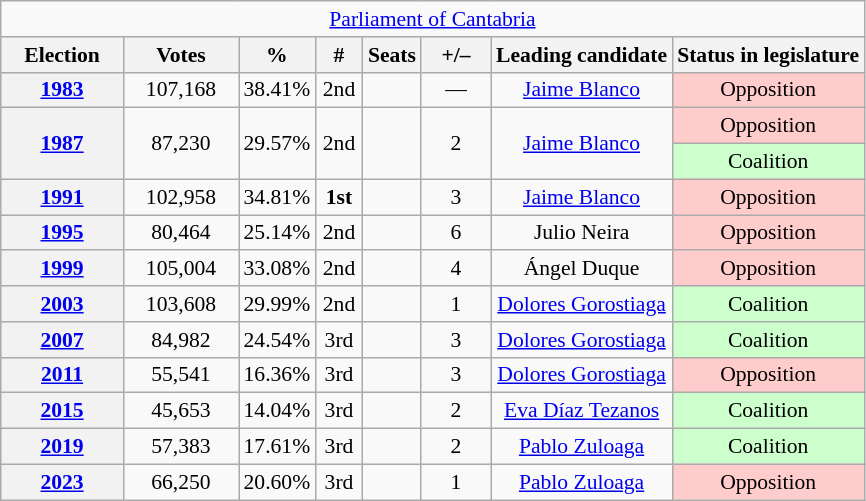<table class="wikitable" style="font-size:90%; text-align:center;">
<tr>
<td colspan="8" align="center"><a href='#'>Parliament of Cantabria</a></td>
</tr>
<tr>
<th width="75">Election</th>
<th width="70">Votes</th>
<th width="35">%</th>
<th width="25">#</th>
<th>Seats</th>
<th width="40">+/–</th>
<th>Leading candidate</th>
<th>Status in legislature</th>
</tr>
<tr>
<th><a href='#'>1983</a></th>
<td>107,168</td>
<td>38.41%</td>
<td>2nd</td>
<td></td>
<td>—</td>
<td><a href='#'>Jaime Blanco</a></td>
<td style="background:#fcc;">Opposition</td>
</tr>
<tr>
<th rowspan="2"><a href='#'>1987</a></th>
<td rowspan="2">87,230</td>
<td rowspan="2">29.57%</td>
<td rowspan="2">2nd</td>
<td rowspan="2"></td>
<td rowspan="2">2</td>
<td rowspan="2"><a href='#'>Jaime Blanco</a></td>
<td style="background:#fcc;">Opposition </td>
</tr>
<tr>
<td style="background:#cfc;">Coalition </td>
</tr>
<tr>
<th><a href='#'>1991</a></th>
<td>102,958</td>
<td>34.81%</td>
<td><strong>1st</strong></td>
<td></td>
<td>3</td>
<td><a href='#'>Jaime Blanco</a></td>
<td style="background:#fcc;">Opposition</td>
</tr>
<tr>
<th><a href='#'>1995</a></th>
<td>80,464</td>
<td>25.14%</td>
<td>2nd</td>
<td></td>
<td>6</td>
<td>Julio Neira</td>
<td style="background:#fcc;">Opposition</td>
</tr>
<tr>
<th><a href='#'>1999</a></th>
<td>105,004</td>
<td>33.08%</td>
<td>2nd</td>
<td></td>
<td>4</td>
<td>Ángel Duque</td>
<td style="background:#fcc;">Opposition</td>
</tr>
<tr>
<th><a href='#'>2003</a></th>
<td>103,608</td>
<td>29.99%</td>
<td>2nd</td>
<td></td>
<td>1</td>
<td><a href='#'>Dolores Gorostiaga</a></td>
<td style="background:#cfc;">Coalition</td>
</tr>
<tr>
<th><a href='#'>2007</a></th>
<td>84,982</td>
<td>24.54%</td>
<td>3rd</td>
<td></td>
<td>3</td>
<td><a href='#'>Dolores Gorostiaga</a></td>
<td style="background:#cfc;">Coalition</td>
</tr>
<tr>
<th><a href='#'>2011</a></th>
<td>55,541</td>
<td>16.36%</td>
<td>3rd</td>
<td></td>
<td>3</td>
<td><a href='#'>Dolores Gorostiaga</a></td>
<td style="background:#fcc;">Opposition</td>
</tr>
<tr>
<th><a href='#'>2015</a></th>
<td>45,653</td>
<td>14.04%</td>
<td>3rd</td>
<td></td>
<td>2</td>
<td><a href='#'>Eva Díaz Tezanos</a></td>
<td style="background:#cfc;">Coalition</td>
</tr>
<tr>
<th><a href='#'>2019</a></th>
<td>57,383</td>
<td>17.61%</td>
<td>3rd</td>
<td></td>
<td>2</td>
<td><a href='#'>Pablo Zuloaga</a></td>
<td style="background:#cfc;">Coalition</td>
</tr>
<tr>
<th><a href='#'>2023</a></th>
<td>66,250</td>
<td>20.60%</td>
<td>3rd</td>
<td></td>
<td>1</td>
<td><a href='#'>Pablo Zuloaga</a></td>
<td style="background:#fcc;">Opposition</td>
</tr>
</table>
